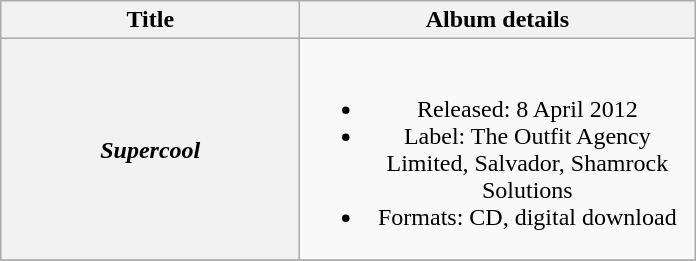<table class="wikitable plainrowheaders" style="text-align:center;">
<tr>
<th scope="col" style="width:12em;">Title</th>
<th scope="col" style="width:16em;">Album details</th>
</tr>
<tr>
<th scope="row"><em>Supercool</em></th>
<td><br><ul><li>Released: 8 April 2012</li><li>Label: The Outfit Agency Limited, Salvador, Shamrock Solutions</li><li>Formats: CD, digital download</li></ul></td>
</tr>
<tr>
</tr>
</table>
